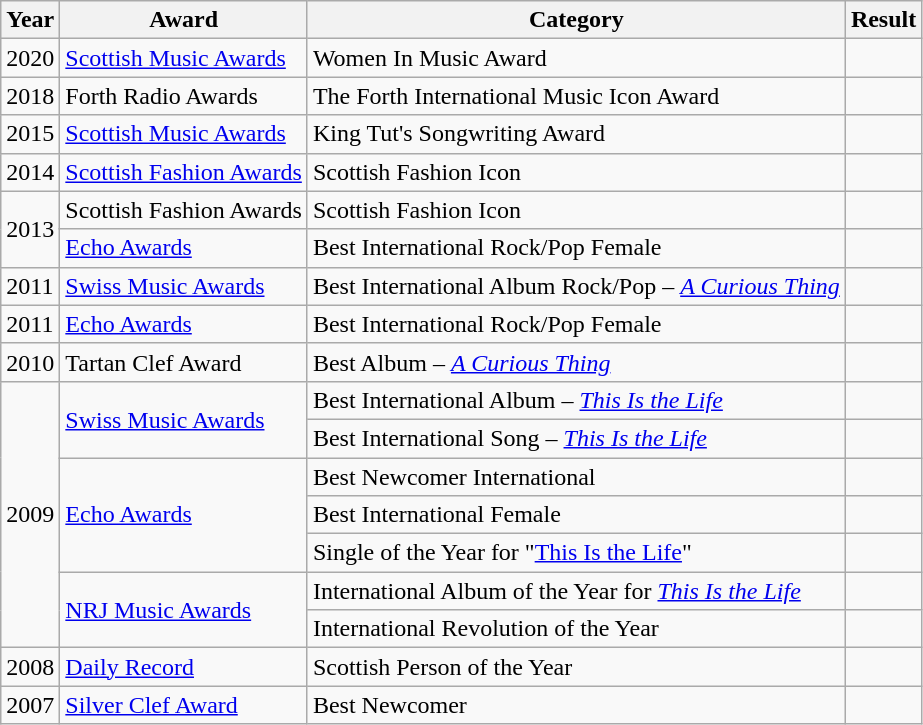<table class="wikitable">
<tr>
<th>Year</th>
<th>Award</th>
<th>Category</th>
<th>Result</th>
</tr>
<tr>
<td>2020</td>
<td><a href='#'>Scottish Music Awards</a></td>
<td>Women In Music Award</td>
<td></td>
</tr>
<tr>
<td>2018</td>
<td>Forth Radio Awards</td>
<td>The Forth International Music Icon Award</td>
<td></td>
</tr>
<tr>
<td>2015</td>
<td><a href='#'>Scottish Music Awards</a></td>
<td>King Tut's Songwriting Award</td>
<td></td>
</tr>
<tr>
<td>2014</td>
<td><a href='#'>Scottish Fashion Awards</a></td>
<td>Scottish Fashion Icon</td>
<td></td>
</tr>
<tr>
<td rowspan=2>2013</td>
<td>Scottish Fashion Awards</td>
<td>Scottish Fashion Icon</td>
<td></td>
</tr>
<tr>
<td><a href='#'>Echo Awards</a></td>
<td>Best International Rock/Pop Female</td>
<td></td>
</tr>
<tr>
<td>2011</td>
<td><a href='#'>Swiss Music Awards</a></td>
<td>Best International Album Rock/Pop – <em><a href='#'>A Curious Thing</a></em></td>
<td></td>
</tr>
<tr>
<td>2011</td>
<td><a href='#'>Echo Awards</a></td>
<td>Best International Rock/Pop Female</td>
<td></td>
</tr>
<tr>
<td>2010</td>
<td>Tartan Clef Award</td>
<td>Best Album – <em><a href='#'>A Curious Thing</a></em></td>
<td></td>
</tr>
<tr>
<td rowspan=7>2009</td>
<td rowspan=2><a href='#'>Swiss Music Awards</a></td>
<td>Best International Album – <em><a href='#'>This Is the Life</a></em></td>
<td></td>
</tr>
<tr>
<td>Best International Song – <em><a href='#'>This Is the Life</a></em></td>
<td></td>
</tr>
<tr>
<td rowspan=3><a href='#'>Echo Awards</a></td>
<td>Best Newcomer International</td>
<td></td>
</tr>
<tr>
<td>Best International Female</td>
<td></td>
</tr>
<tr>
<td>Single of the Year for "<a href='#'>This Is the Life</a>"</td>
<td></td>
</tr>
<tr>
<td rowspan=2><a href='#'>NRJ Music Awards</a></td>
<td>International Album of the Year for <em><a href='#'>This Is the Life</a></em></td>
<td></td>
</tr>
<tr>
<td>International Revolution of the Year</td>
<td></td>
</tr>
<tr>
<td>2008</td>
<td><a href='#'>Daily Record</a></td>
<td>Scottish Person of the Year</td>
<td></td>
</tr>
<tr>
<td>2007</td>
<td><a href='#'>Silver Clef Award</a></td>
<td>Best Newcomer</td>
<td></td>
</tr>
</table>
